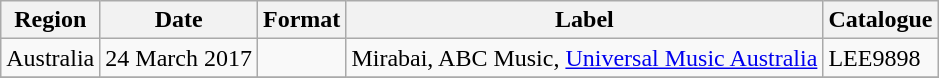<table class="wikitable plainrowheaders">
<tr>
<th scope="col">Region</th>
<th scope="col">Date</th>
<th scope="col">Format</th>
<th scope="col">Label</th>
<th scope="col">Catalogue</th>
</tr>
<tr>
<td>Australia</td>
<td>24 March 2017</td>
<td></td>
<td>Mirabai, ABC Music, <a href='#'>Universal Music Australia</a></td>
<td>LEE9898</td>
</tr>
<tr>
</tr>
</table>
